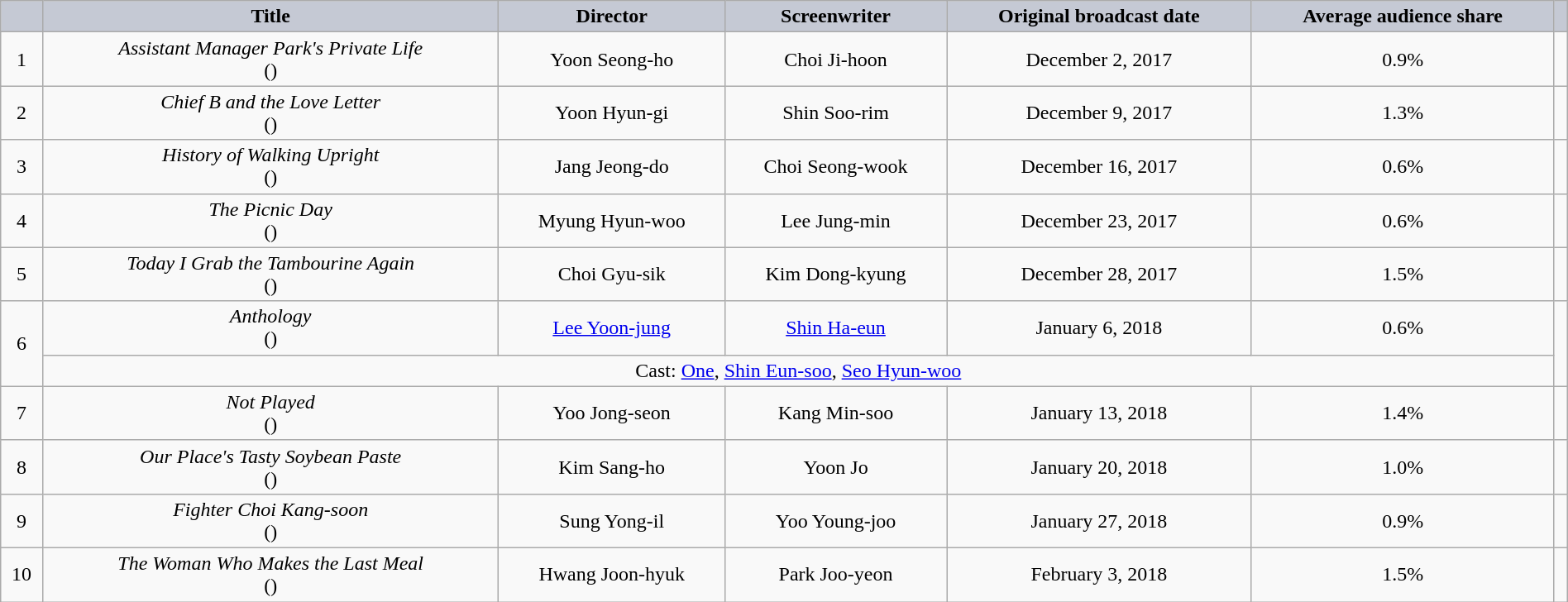<table class="wikitable plainrowheaders" style=text-align:center width=100%>
<tr style="background:#C5C9D4; color:back; font-weight:bold">
<td></td>
<td>Title</td>
<td>Director</td>
<td>Screenwriter</td>
<td>Original broadcast date</td>
<td>Average audience share </td>
<td></td>
</tr>
<tr>
<td>1</td>
<td><em>Assistant Manager Park's Private Life</em><br>()</td>
<td>Yoon Seong-ho</td>
<td>Choi Ji-hoon</td>
<td>December 2, 2017</td>
<td>0.9%</td>
<td></td>
</tr>
<tr>
<td>2</td>
<td><em>Chief B and the Love Letter</em><br>()</td>
<td>Yoon Hyun-gi</td>
<td>Shin Soo-rim</td>
<td>December 9, 2017</td>
<td>1.3%</td>
<td></td>
</tr>
<tr>
<td>3</td>
<td><em>History of Walking Upright</em><br>()</td>
<td>Jang Jeong-do</td>
<td>Choi Seong-wook</td>
<td>December 16, 2017</td>
<td>0.6%</td>
<td></td>
</tr>
<tr>
<td>4</td>
<td><em>The Picnic Day</em><br>()</td>
<td>Myung Hyun-woo</td>
<td>Lee Jung-min</td>
<td>December 23, 2017</td>
<td>0.6%</td>
<td></td>
</tr>
<tr>
<td>5</td>
<td><em>Today I Grab the Tambourine Again</em><br>()</td>
<td>Choi Gyu-sik</td>
<td>Kim Dong-kyung</td>
<td>December 28, 2017</td>
<td>1.5%</td>
<td></td>
</tr>
<tr>
<td rowspan="2">6</td>
<td><em>Anthology</em><br>()</td>
<td><a href='#'>Lee Yoon-jung</a></td>
<td><a href='#'>Shin Ha-eun</a></td>
<td>January 6, 2018</td>
<td>0.6%</td>
<td rowspan="2"></td>
</tr>
<tr>
<td colspan="5">Cast: <a href='#'>One</a>, <a href='#'>Shin Eun-soo</a>, <a href='#'>Seo Hyun-woo</a></td>
</tr>
<tr>
<td>7</td>
<td><em>Not Played</em><br>()</td>
<td>Yoo Jong-seon</td>
<td>Kang Min-soo</td>
<td>January 13, 2018</td>
<td>1.4%</td>
<td></td>
</tr>
<tr>
<td>8</td>
<td><em>Our Place's Tasty Soybean Paste</em><br>()</td>
<td>Kim Sang-ho</td>
<td>Yoon Jo</td>
<td>January 20, 2018</td>
<td>1.0%</td>
<td></td>
</tr>
<tr>
<td>9</td>
<td><em>Fighter Choi Kang-soon</em><br>()</td>
<td>Sung Yong-il</td>
<td>Yoo Young-joo</td>
<td>January 27, 2018</td>
<td>0.9%</td>
<td></td>
</tr>
<tr>
<td>10</td>
<td><em>The Woman Who Makes the Last Meal</em><br>()</td>
<td>Hwang Joon-hyuk</td>
<td>Park Joo-yeon</td>
<td>February 3, 2018</td>
<td>1.5%</td>
<td></td>
</tr>
</table>
